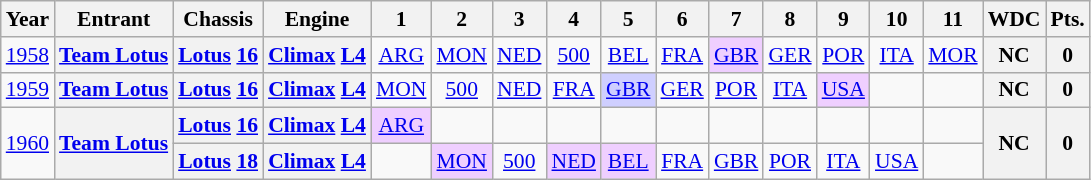<table class="wikitable" style="text-align:center; font-size:90%">
<tr>
<th>Year</th>
<th>Entrant</th>
<th>Chassis</th>
<th>Engine</th>
<th>1</th>
<th>2</th>
<th>3</th>
<th>4</th>
<th>5</th>
<th>6</th>
<th>7</th>
<th>8</th>
<th>9</th>
<th>10</th>
<th>11</th>
<th>WDC</th>
<th>Pts.</th>
</tr>
<tr>
<td><a href='#'>1958</a></td>
<th><a href='#'>Team Lotus</a></th>
<th><a href='#'>Lotus</a> <a href='#'>16</a></th>
<th><a href='#'>Climax</a> <a href='#'>L4</a></th>
<td><a href='#'>ARG</a></td>
<td><a href='#'>MON</a></td>
<td><a href='#'>NED</a></td>
<td><a href='#'>500</a></td>
<td><a href='#'>BEL</a></td>
<td><a href='#'>FRA</a></td>
<td style="background:#EFCFFF;"><a href='#'>GBR</a><br></td>
<td><a href='#'>GER</a></td>
<td><a href='#'>POR</a></td>
<td><a href='#'>ITA</a></td>
<td><a href='#'>MOR</a></td>
<th>NC</th>
<th>0</th>
</tr>
<tr>
<td><a href='#'>1959</a></td>
<th><a href='#'>Team Lotus</a></th>
<th><a href='#'>Lotus</a> <a href='#'>16</a></th>
<th><a href='#'>Climax</a> <a href='#'>L4</a></th>
<td><a href='#'>MON</a></td>
<td><a href='#'>500</a></td>
<td><a href='#'>NED</a></td>
<td><a href='#'>FRA</a></td>
<td style="background:#CFCFFF;"><a href='#'>GBR</a><br></td>
<td><a href='#'>GER</a></td>
<td><a href='#'>POR</a></td>
<td><a href='#'>ITA</a></td>
<td style="background:#EFCFFF;"><a href='#'>USA</a><br></td>
<td></td>
<td></td>
<th>NC</th>
<th>0</th>
</tr>
<tr>
<td rowspan="2"><a href='#'>1960</a></td>
<th rowspan="2"><a href='#'>Team Lotus</a></th>
<th><a href='#'>Lotus</a> <a href='#'>16</a></th>
<th><a href='#'>Climax</a> <a href='#'>L4</a></th>
<td style="background:#EFCFFF;"><a href='#'>ARG</a><br></td>
<td></td>
<td></td>
<td></td>
<td></td>
<td></td>
<td></td>
<td></td>
<td></td>
<td></td>
<td></td>
<th rowspan="2">NC</th>
<th rowspan="2">0</th>
</tr>
<tr>
<th><a href='#'>Lotus</a> <a href='#'>18</a></th>
<th><a href='#'>Climax</a> <a href='#'>L4</a></th>
<td></td>
<td style="background:#EFCFFF;"><a href='#'>MON</a><br></td>
<td><a href='#'>500</a></td>
<td style="background:#EFCFFF;"><a href='#'>NED</a><br></td>
<td style="background:#EFCFFF;"><a href='#'>BEL</a><br></td>
<td><a href='#'>FRA</a></td>
<td><a href='#'>GBR</a></td>
<td><a href='#'>POR</a></td>
<td><a href='#'>ITA</a></td>
<td><a href='#'>USA</a></td>
<td></td>
</tr>
</table>
